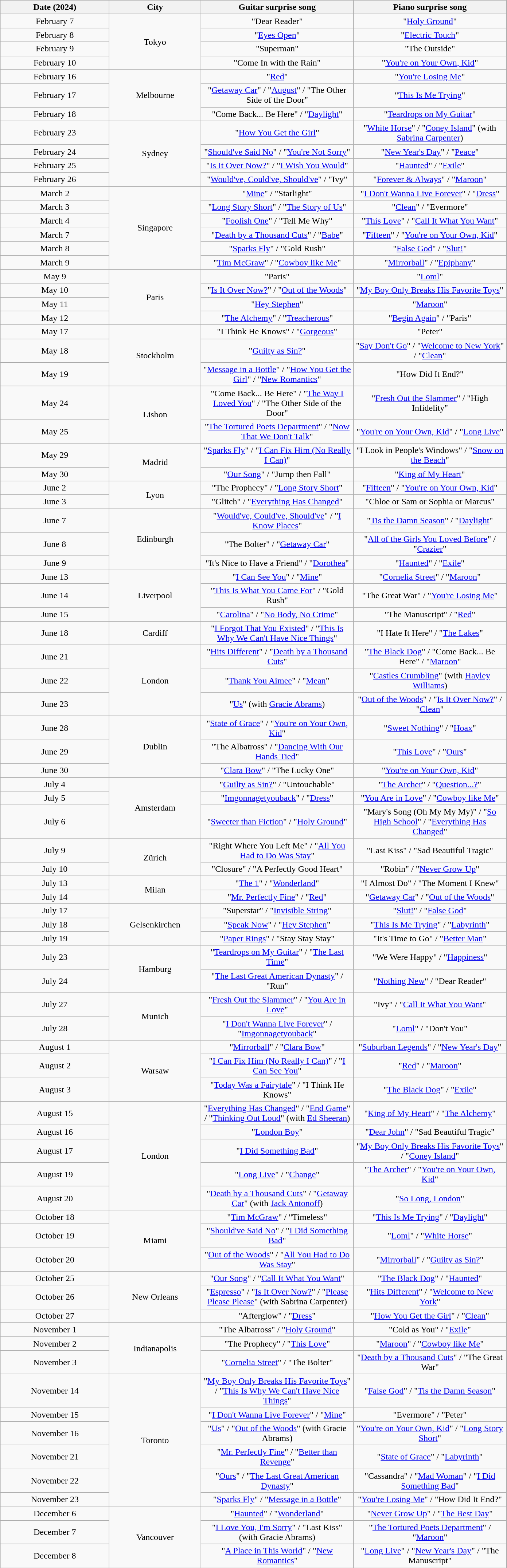<table class="wikitable plainrowheaders" style="text-align:center;">
<tr>
<th scope="col" style="width:12em;">Date (2024)</th>
<th scope="col" style="width:10em;">City</th>
<th scope="col" style="width:17em;">Guitar surprise song</th>
<th scope="col" style="width:17em;">Piano surprise song</th>
</tr>
<tr>
<td>February 7</td>
<td rowspan="4">Tokyo</td>
<td>"Dear Reader"</td>
<td>"<a href='#'>Holy Ground</a>"</td>
</tr>
<tr>
<td>February 8</td>
<td>"<a href='#'>Eyes Open</a>"</td>
<td>"<a href='#'>Electric Touch</a>"</td>
</tr>
<tr>
<td>February 9</td>
<td>"Superman"</td>
<td>"The Outside"</td>
</tr>
<tr>
<td>February 10</td>
<td>"Come In with the Rain"</td>
<td>"<a href='#'>You're on Your Own, Kid</a>"</td>
</tr>
<tr>
<td>February 16</td>
<td rowspan="3">Melbourne</td>
<td>"<a href='#'>Red</a>"</td>
<td>"<a href='#'>You're Losing Me</a>"</td>
</tr>
<tr>
<td>February 17</td>
<td>"<a href='#'>Getaway Car</a>" / "<a href='#'>August</a>" / "The Other Side of the Door"</td>
<td>"<a href='#'>This Is Me Trying</a>"</td>
</tr>
<tr>
<td>February 18</td>
<td>"Come Back... Be Here" / "<a href='#'>Daylight</a>"</td>
<td>"<a href='#'>Teardrops on My Guitar</a>"</td>
</tr>
<tr>
<td>February 23</td>
<td rowspan="4">Sydney</td>
<td>"<a href='#'>How You Get the Girl</a>"</td>
<td>"<a href='#'>White Horse</a>" / "<a href='#'>Coney Island</a>" (with <a href='#'>Sabrina Carpenter</a>)</td>
</tr>
<tr>
<td>February 24</td>
<td>"<a href='#'>Should've Said No</a>" / "<a href='#'>You're Not Sorry</a>"</td>
<td>"<a href='#'>New Year's Day</a>" / "<a href='#'>Peace</a>"</td>
</tr>
<tr>
<td>February 25</td>
<td>"<a href='#'>Is It Over Now?</a>" / "<a href='#'>I Wish You Would</a>"</td>
<td>"<a href='#'>Haunted</a>" / "<a href='#'>Exile</a>"</td>
</tr>
<tr>
<td>February 26</td>
<td>"<a href='#'>Would've, Could've, Should've</a>" / "Ivy"</td>
<td>"<a href='#'>Forever & Always</a>" / "<a href='#'>Maroon</a>"</td>
</tr>
<tr>
<td>March 2</td>
<td rowspan="6">Singapore</td>
<td>"<a href='#'>Mine</a>" / "Starlight"</td>
<td>"<a href='#'>I Don't Wanna Live Forever</a>" / "<a href='#'>Dress</a>"</td>
</tr>
<tr>
<td>March 3</td>
<td>"<a href='#'>Long Story Short</a>" / "<a href='#'>The Story of Us</a>"</td>
<td>"<a href='#'>Clean</a>" / "Evermore"</td>
</tr>
<tr>
<td>March 4</td>
<td>"<a href='#'>Foolish One</a>" / "Tell Me Why"</td>
<td>"<a href='#'>This Love</a>" / "<a href='#'>Call It What You Want</a>"</td>
</tr>
<tr>
<td>March 7</td>
<td>"<a href='#'>Death by a Thousand Cuts</a>" / "<a href='#'>Babe</a>"</td>
<td>"<a href='#'>Fifteen</a>" / "<a href='#'>You're on Your Own, Kid</a>"</td>
</tr>
<tr>
<td>March 8</td>
<td>"<a href='#'>Sparks Fly</a>" / "Gold Rush"</td>
<td>"<a href='#'>False God</a>" / "<a href='#'>Slut!</a>"</td>
</tr>
<tr>
<td>March 9</td>
<td>"<a href='#'>Tim McGraw</a>" / "<a href='#'>Cowboy like Me</a>"</td>
<td>"<a href='#'>Mirrorball</a>" / "<a href='#'>Epiphany</a>"</td>
</tr>
<tr>
<td>May 9</td>
<td rowspan="4">Paris</td>
<td>"Paris"</td>
<td>"<a href='#'>Loml</a>"</td>
</tr>
<tr>
<td>May 10</td>
<td>"<a href='#'>Is It Over Now?</a>" / "<a href='#'>Out of the Woods</a>"</td>
<td>"<a href='#'>My Boy Only Breaks His Favorite Toys</a>"</td>
</tr>
<tr>
<td>May 11</td>
<td>"<a href='#'>Hey Stephen</a>"</td>
<td>"<a href='#'>Maroon</a>"</td>
</tr>
<tr>
<td>May 12</td>
<td>"<a href='#'>The Alchemy</a>" / "<a href='#'>Treacherous</a>"</td>
<td>"<a href='#'>Begin Again</a>" / "Paris"</td>
</tr>
<tr>
<td>May 17</td>
<td rowspan="3">Stockholm</td>
<td>"I Think He Knows" / "<a href='#'>Gorgeous</a>"</td>
<td>"Peter"</td>
</tr>
<tr>
<td>May 18</td>
<td>"<a href='#'>Guilty as Sin?</a>"</td>
<td>"<a href='#'>Say Don't Go</a>" / "<a href='#'>Welcome to New York</a>" / "<a href='#'>Clean</a>"</td>
</tr>
<tr>
<td>May 19</td>
<td>"<a href='#'>Message in a Bottle</a>" / "<a href='#'>How You Get the Girl</a>" / "<a href='#'>New Romantics</a>"</td>
<td>"How Did It End?"</td>
</tr>
<tr>
<td>May 24</td>
<td rowspan="2">Lisbon</td>
<td>"Come Back... Be Here" / "<a href='#'>The Way I Loved You</a>" / "The Other Side of the Door"</td>
<td>"<a href='#'>Fresh Out the Slammer</a>" / "High Infidelity"</td>
</tr>
<tr>
<td>May 25</td>
<td>"<a href='#'>The Tortured Poets Department</a>" / "<a href='#'>Now That We Don't Talk</a>"</td>
<td>"<a href='#'>You're on Your Own, Kid</a>" / "<a href='#'>Long Live</a>"</td>
</tr>
<tr>
<td>May 29</td>
<td rowspan="2">Madrid</td>
<td>"<a href='#'>Sparks Fly</a>" / "<a href='#'>I Can Fix Him (No Really I Can)</a>"</td>
<td>"I Look in People's Windows" / "<a href='#'>Snow on the Beach</a>"</td>
</tr>
<tr>
<td>May 30</td>
<td>"<a href='#'>Our Song</a>" / "Jump then Fall"</td>
<td>"<a href='#'>King of My Heart</a>"</td>
</tr>
<tr>
<td>June 2</td>
<td rowspan="2">Lyon</td>
<td>"The Prophecy" / "<a href='#'>Long Story Short</a>"</td>
<td>"<a href='#'>Fifteen</a>" / "<a href='#'>You're on Your Own, Kid</a>"</td>
</tr>
<tr>
<td>June 3</td>
<td>"Glitch" / "<a href='#'>Everything Has Changed</a>"</td>
<td>"Chloe or Sam or Sophia or Marcus"</td>
</tr>
<tr>
<td>June 7</td>
<td rowspan="3">Edinburgh</td>
<td>"<a href='#'>Would've, Could've, Should've</a>" / "<a href='#'>I Know Places</a>"</td>
<td>"<a href='#'>Tis the Damn Season</a>" / "<a href='#'>Daylight</a>"</td>
</tr>
<tr>
<td>June 8</td>
<td>"The Bolter" / "<a href='#'>Getaway Car</a>"</td>
<td>"<a href='#'>All of the Girls You Loved Before</a>" / "<a href='#'>Crazier</a>"</td>
</tr>
<tr>
<td>June 9</td>
<td>"It's Nice to Have a Friend" / "<a href='#'>Dorothea</a>"</td>
<td>"<a href='#'>Haunted</a>" / "<a href='#'>Exile</a>"</td>
</tr>
<tr>
<td>June 13</td>
<td rowspan="3">Liverpool</td>
<td>"<a href='#'>I Can See You</a>" / "<a href='#'>Mine</a>"</td>
<td>"<a href='#'>Cornelia Street</a>" / "<a href='#'>Maroon</a>"</td>
</tr>
<tr>
<td>June 14</td>
<td>"<a href='#'>This Is What You Came For</a>" / "Gold Rush"</td>
<td>"The Great War" / "<a href='#'>You're Losing Me</a>"</td>
</tr>
<tr>
<td>June 15</td>
<td>"<a href='#'>Carolina</a>" / "<a href='#'>No Body, No Crime</a>"</td>
<td>"The Manuscript" / "<a href='#'>Red</a>"</td>
</tr>
<tr>
<td>June 18</td>
<td>Cardiff</td>
<td>"<a href='#'>I Forgot That You Existed</a>" / "<a href='#'>This Is Why We Can't Have Nice Things</a>"</td>
<td>"I Hate It Here" / "<a href='#'>The Lakes</a>"</td>
</tr>
<tr>
<td>June 21</td>
<td rowspan="3">London</td>
<td>"<a href='#'>Hits Different</a>" / "<a href='#'>Death by a Thousand Cuts</a>"</td>
<td>"<a href='#'>The Black Dog</a>" / "Come Back... Be Here" / "<a href='#'>Maroon</a>"</td>
</tr>
<tr>
<td>June 22</td>
<td>"<a href='#'>Thank You Aimee</a>" / "<a href='#'>Mean</a>"</td>
<td>"<a href='#'>Castles Crumbling</a>" (with <a href='#'>Hayley Williams</a>)</td>
</tr>
<tr>
<td>June 23</td>
<td>"<a href='#'>Us</a>" (with <a href='#'>Gracie Abrams</a>)</td>
<td>"<a href='#'>Out of the Woods</a>" / "<a href='#'>Is It Over Now?</a>" / "<a href='#'>Clean</a>"</td>
</tr>
<tr>
<td>June 28</td>
<td rowspan="3">Dublin</td>
<td>"<a href='#'>State of Grace</a>" / "<a href='#'>You're on Your Own, Kid</a>"</td>
<td>"<a href='#'>Sweet Nothing</a>" / "<a href='#'>Hoax</a>"</td>
</tr>
<tr>
<td>June 29</td>
<td>"The Albatross" / "<a href='#'>Dancing With Our Hands Tied</a>"</td>
<td>"<a href='#'>This Love</a>" / "<a href='#'>Ours</a>"</td>
</tr>
<tr>
<td>June 30</td>
<td>"<a href='#'>Clara Bow</a>" / "The Lucky One"</td>
<td>"<a href='#'>You're on Your Own, Kid</a>"</td>
</tr>
<tr>
<td>July 4</td>
<td rowspan="3">Amsterdam</td>
<td>"<a href='#'>Guilty as Sin?</a>" / "Untouchable"</td>
<td>"<a href='#'>The Archer</a>" / "<a href='#'>Question...?</a>"</td>
</tr>
<tr>
<td>July 5</td>
<td>"<a href='#'>Imgonnagetyouback</a>" / "<a href='#'>Dress</a>"</td>
<td>"<a href='#'>You Are in Love</a>" / "<a href='#'>Cowboy like Me</a>"</td>
</tr>
<tr>
<td>July 6</td>
<td>"<a href='#'>Sweeter than Fiction</a>" / "<a href='#'>Holy Ground</a>"</td>
<td>"Mary's Song (Oh My My My)" / "<a href='#'>So High School</a>" / "<a href='#'>Everything Has Changed</a>"</td>
</tr>
<tr>
<td>July 9</td>
<td rowspan="2">Zürich</td>
<td>"Right Where You Left Me" / "<a href='#'>All You Had to Do Was Stay</a>"</td>
<td>"Last Kiss" / "Sad Beautiful Tragic"</td>
</tr>
<tr>
<td>July 10</td>
<td>"Closure" / "A Perfectly Good Heart"</td>
<td>"Robin" / "<a href='#'>Never Grow Up</a>"</td>
</tr>
<tr>
<td>July 13</td>
<td rowspan="2">Milan</td>
<td>"<a href='#'>The 1</a>" / "<a href='#'>Wonderland</a>"</td>
<td>"I Almost Do" / "The Moment I Knew"</td>
</tr>
<tr>
<td>July 14</td>
<td>"<a href='#'>Mr. Perfectly Fine</a>" / "<a href='#'>Red</a>"</td>
<td>"<a href='#'>Getaway Car</a>" / "<a href='#'>Out of the Woods</a>"</td>
</tr>
<tr>
<td>July 17</td>
<td rowspan="3">Gelsenkirchen</td>
<td>"Superstar" / "<a href='#'>Invisible String</a>"</td>
<td>"<a href='#'>Slut!</a>" / "<a href='#'>False God</a>"</td>
</tr>
<tr>
<td>July 18</td>
<td>"<a href='#'>Speak Now</a>" / "<a href='#'>Hey Stephen</a>"</td>
<td>"<a href='#'>This Is Me Trying</a>" / "<a href='#'>Labyrinth</a>"</td>
</tr>
<tr>
<td>July 19</td>
<td>"<a href='#'>Paper Rings</a>" / "Stay Stay Stay"</td>
<td>"It's Time to Go" / "<a href='#'>Better Man</a>"</td>
</tr>
<tr>
<td>July 23</td>
<td rowspan="2">Hamburg</td>
<td>"<a href='#'>Teardrops on My Guitar</a>" / "<a href='#'>The Last Time</a>"</td>
<td>"We Were Happy" / "<a href='#'>Happiness</a>"</td>
</tr>
<tr>
<td>July 24</td>
<td>"<a href='#'>The Last Great American Dynasty</a>" / "Run"</td>
<td>"<a href='#'>Nothing New</a>" / "Dear Reader"</td>
</tr>
<tr>
<td>July 27</td>
<td rowspan="2">Munich</td>
<td>"<a href='#'>Fresh Out the Slammer</a>" / "<a href='#'>You Are in Love</a>"</td>
<td>"Ivy" / "<a href='#'>Call It What You Want</a>"</td>
</tr>
<tr>
<td>July 28</td>
<td>"<a href='#'>I Don't Wanna Live Forever</a>" / "<a href='#'>Imgonnagetyouback</a>"</td>
<td>"<a href='#'>Loml</a>" / "Don't You"</td>
</tr>
<tr>
<td>August 1</td>
<td rowspan="3">Warsaw</td>
<td>"<a href='#'>Mirrorball</a>" / "<a href='#'>Clara Bow</a>"</td>
<td>"<a href='#'>Suburban Legends</a>" / "<a href='#'>New Year's Day</a>"</td>
</tr>
<tr>
<td>August 2</td>
<td>"<a href='#'>I Can Fix Him (No Really I Can)</a>" / "<a href='#'>I Can See You</a>"</td>
<td>"<a href='#'>Red</a>" / "<a href='#'>Maroon</a>"</td>
</tr>
<tr>
<td>August 3</td>
<td>"<a href='#'>Today Was a Fairytale</a>" / "I Think He Knows"</td>
<td>"<a href='#'>The Black Dog</a>" / "<a href='#'>Exile</a>"</td>
</tr>
<tr>
<td>August 15</td>
<td rowspan="5">London</td>
<td>"<a href='#'>Everything Has Changed</a>" / "<a href='#'>End Game</a>" / "<a href='#'>Thinking Out Loud</a>" (with <a href='#'>Ed Sheeran</a>)</td>
<td>"<a href='#'>King of My Heart</a>" / "<a href='#'>The Alchemy</a>"</td>
</tr>
<tr>
<td>August 16</td>
<td>"<a href='#'>London Boy</a>"</td>
<td>"<a href='#'>Dear John</a>" / "Sad Beautiful Tragic"</td>
</tr>
<tr>
<td>August 17</td>
<td>"<a href='#'>I Did Something Bad</a>"</td>
<td>"<a href='#'>My Boy Only Breaks His Favorite Toys</a>" / "<a href='#'>Coney Island</a>"</td>
</tr>
<tr>
<td>August 19</td>
<td>"<a href='#'>Long Live</a>" / "<a href='#'>Change</a>"</td>
<td>"<a href='#'>The Archer</a>" / "<a href='#'>You're on Your Own, Kid</a>"</td>
</tr>
<tr>
<td>August 20</td>
<td>"<a href='#'>Death by a Thousand Cuts</a>" / "<a href='#'>Getaway Car</a>" (with <a href='#'>Jack Antonoff</a>)</td>
<td>"<a href='#'>So Long, London</a>"</td>
</tr>
<tr>
<td>October 18</td>
<td rowspan="3">Miami</td>
<td>"<a href='#'>Tim McGraw</a>" / "Timeless"</td>
<td>"<a href='#'>This Is Me Trying</a>" / "<a href='#'>Daylight</a>"</td>
</tr>
<tr>
<td>October 19</td>
<td>"<a href='#'>Should've Said No</a>" / "<a href='#'>I Did Something Bad</a>"</td>
<td>"<a href='#'>Loml</a>" / "<a href='#'>White Horse</a>"</td>
</tr>
<tr>
<td>October 20</td>
<td>"<a href='#'>Out of the Woods</a>" / "<a href='#'>All You Had to Do Was Stay</a>"</td>
<td>"<a href='#'>Mirrorball</a>" / "<a href='#'>Guilty as Sin?</a>"</td>
</tr>
<tr>
<td>October 25</td>
<td rowspan="3">New Orleans</td>
<td>"<a href='#'>Our Song</a>" / "<a href='#'>Call It What You Want</a>"</td>
<td>"<a href='#'>The Black Dog</a>" / "<a href='#'>Haunted</a>"</td>
</tr>
<tr>
<td>October 26</td>
<td>"<a href='#'>Espresso</a>" / "<a href='#'>Is It Over Now?</a>" / "<a href='#'>Please Please Please</a>" (with Sabrina Carpenter)</td>
<td>"<a href='#'>Hits Different</a>" / "<a href='#'>Welcome to New York</a>"</td>
</tr>
<tr>
<td>October 27</td>
<td>"Afterglow" / "<a href='#'>Dress</a>"</td>
<td>"<a href='#'>How You Get the Girl</a>" / "<a href='#'>Clean</a>"</td>
</tr>
<tr>
<td>November 1</td>
<td rowspan="3">Indianapolis</td>
<td>"The Albatross" / "<a href='#'>Holy Ground</a>"</td>
<td>"Cold as You" / "<a href='#'>Exile</a>"</td>
</tr>
<tr>
<td>November 2</td>
<td>"The Prophecy" / "<a href='#'>This Love</a>"</td>
<td>"<a href='#'>Maroon</a>" / "<a href='#'>Cowboy like Me</a>"</td>
</tr>
<tr>
<td>November 3</td>
<td>"<a href='#'>Cornelia Street</a>" / "The Bolter"</td>
<td>"<a href='#'>Death by a Thousand Cuts</a>" / "The Great War"</td>
</tr>
<tr>
<td>November 14</td>
<td rowspan="6">Toronto</td>
<td>"<a href='#'>My Boy Only Breaks His Favorite Toys</a>" / "<a href='#'>This Is Why We Can't Have Nice Things</a>"</td>
<td>"<a href='#'>False God</a>" / "<a href='#'>Tis the Damn Season</a>"</td>
</tr>
<tr>
<td>November 15</td>
<td>"<a href='#'>I Don't Wanna Live Forever</a>" / "<a href='#'>Mine</a>"</td>
<td>"Evermore" / "Peter"</td>
</tr>
<tr>
<td>November 16</td>
<td>"<a href='#'>Us</a>" / "<a href='#'>Out of the Woods</a>" (with Gracie Abrams)</td>
<td>"<a href='#'>You're on Your Own, Kid</a>" / "<a href='#'>Long Story Short</a>"</td>
</tr>
<tr>
<td>November 21</td>
<td>"<a href='#'>Mr. Perfectly Fine</a>" / "<a href='#'>Better than Revenge</a>"</td>
<td>"<a href='#'>State of Grace</a>" / "<a href='#'>Labyrinth</a>"</td>
</tr>
<tr>
<td>November 22</td>
<td>"<a href='#'>Ours</a>" / "<a href='#'>The Last Great American Dynasty</a>"</td>
<td>"Cassandra" / "<a href='#'>Mad Woman</a>" / "<a href='#'>I Did Something Bad</a>"</td>
</tr>
<tr>
<td>November 23</td>
<td>"<a href='#'>Sparks Fly</a>" / "<a href='#'>Message in a Bottle</a>"</td>
<td>"<a href='#'>You're Losing Me</a>" / "How Did It End?"</td>
</tr>
<tr>
<td>December 6</td>
<td rowspan="3">Vancouver</td>
<td>"<a href='#'>Haunted</a>" / "<a href='#'>Wonderland</a>"</td>
<td>"<a href='#'>Never Grow Up</a>" / "<a href='#'>The Best Day</a>"</td>
</tr>
<tr>
<td>December 7</td>
<td>"<a href='#'>I Love You, I'm Sorry</a>" / "Last Kiss" (with Gracie Abrams)</td>
<td>"<a href='#'>The Tortured Poets Department</a>" / "<a href='#'>Maroon</a>"</td>
</tr>
<tr>
<td>December 8</td>
<td>"<a href='#'>A Place in This World</a>" / "<a href='#'>New Romantics</a>"</td>
<td>"<a href='#'>Long Live</a>" / "<a href='#'>New Year's Day</a>" / "The Manuscript"</td>
</tr>
</table>
